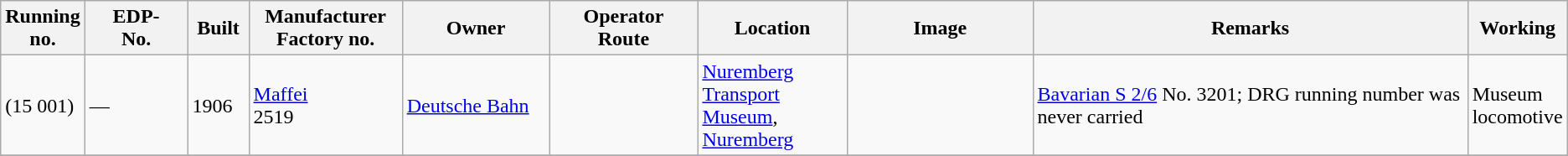<table class="wikitable" style="width="100%"; border:solid 1px #AAAAAA;background:#e3e3e3;">
<tr>
<th width="5%">Running<br>no.</th>
<th width="7%">EDP-<br>No.</th>
<th width="4%">Built</th>
<th width="10%">Manufacturer<br>Factory no.</th>
<th width="10%">Owner</th>
<th width="10%">Operator<br>Route</th>
<th width="10%">Location</th>
<th width="13%">Image</th>
<th width="37%">Remarks</th>
<th width="7%">Working</th>
</tr>
<tr>
<td>(15 001)</td>
<td>—</td>
<td>1906</td>
<td><a href='#'>Maffei</a><br>2519</td>
<td><a href='#'>Deutsche Bahn</a></td>
<td></td>
<td><a href='#'>Nuremberg Transport Museum</a>, <a href='#'>Nuremberg</a></td>
<td></td>
<td><a href='#'>Bavarian S 2/6</a> No. 3201; DRG running number was never carried</td>
<td>Museum locomotive</td>
</tr>
<tr>
</tr>
</table>
